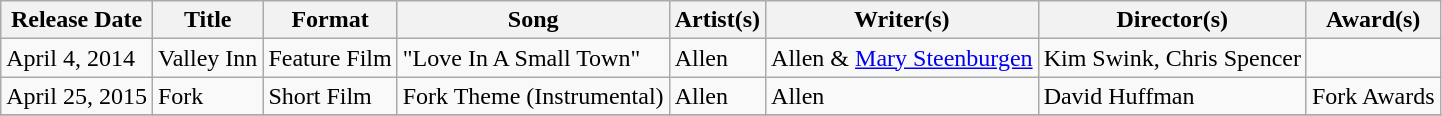<table class="wikitable">
<tr>
<th>Release Date</th>
<th>Title</th>
<th>Format</th>
<th>Song</th>
<th>Artist(s)</th>
<th>Writer(s)</th>
<th>Director(s)</th>
<th>Award(s)</th>
</tr>
<tr>
<td>April 4, 2014</td>
<td>Valley Inn</td>
<td>Feature Film</td>
<td>"Love In A Small Town" </td>
<td>Allen</td>
<td>Allen & <a href='#'>Mary Steenburgen</a></td>
<td>Kim Swink, Chris Spencer </td>
<td></td>
</tr>
<tr>
<td>April 25, 2015</td>
<td>Fork </td>
<td>Short Film</td>
<td>Fork Theme (Instrumental)</td>
<td>Allen</td>
<td>Allen</td>
<td>David Huffman </td>
<td>Fork Awards </td>
</tr>
<tr>
</tr>
</table>
